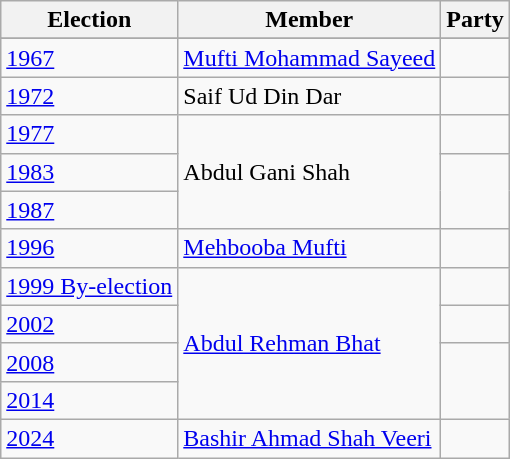<table class="wikitable sortable">
<tr>
<th>Election</th>
<th>Member</th>
<th colspan=2>Party</th>
</tr>
<tr>
</tr>
<tr>
<td><a href='#'>1967</a></td>
<td><a href='#'>Mufti Mohammad Sayeed</a></td>
<td></td>
</tr>
<tr>
<td><a href='#'>1972</a></td>
<td>Saif Ud Din Dar</td>
</tr>
<tr>
<td><a href='#'>1977</a></td>
<td rowspan=3>Abdul Gani Shah</td>
<td></td>
</tr>
<tr>
<td><a href='#'>1983</a></td>
</tr>
<tr>
<td><a href='#'>1987</a></td>
</tr>
<tr>
<td><a href='#'>1996</a></td>
<td><a href='#'>Mehbooba Mufti</a></td>
<td></td>
</tr>
<tr>
<td><a href='#'>1999 By-election</a></td>
<td rowspan=4><a href='#'>Abdul Rehman Bhat</a></td>
<td></td>
</tr>
<tr>
<td><a href='#'>2002</a></td>
<td></td>
</tr>
<tr>
<td><a href='#'>2008</a></td>
</tr>
<tr>
<td><a href='#'>2014</a></td>
</tr>
<tr>
<td><a href='#'>2024</a></td>
<td><a href='#'>Bashir Ahmad Shah Veeri</a></td>
<td></td>
</tr>
</table>
